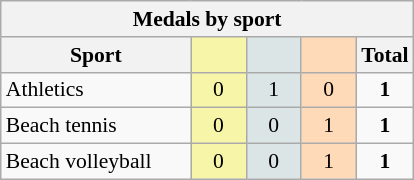<table class="wikitable" style="font-size:90%; text-align:center;">
<tr>
<th colspan="5">Medals by sport</th>
</tr>
<tr>
<th width="120">Sport</th>
<th scope="col" width="30" style="background:#F7F6A8;"></th>
<th scope="col" width="30" style="background:#DCE5E5;"></th>
<th scope="col" width="30" style="background:#FFDAB9;"></th>
<th width="30">Total</th>
</tr>
<tr>
<td align="left">Athletics</td>
<td style="background:#F7F6A8;">0</td>
<td style="background:#DCE5E5;">1</td>
<td style="background:#FFDAB9;">0</td>
<td><strong>1</strong></td>
</tr>
<tr>
<td align="left">Beach tennis</td>
<td style="background:#F7F6A8;">0</td>
<td style="background:#DCE5E5;">0</td>
<td style="background:#FFDAB9;">1</td>
<td><strong>1</strong></td>
</tr>
<tr>
<td align="left">Beach volleyball</td>
<td style="background:#F7F6A8;">0</td>
<td style="background:#DCE5E5;">0</td>
<td style="background:#FFDAB9;">1</td>
<td><strong>1</strong></td>
</tr>
</table>
